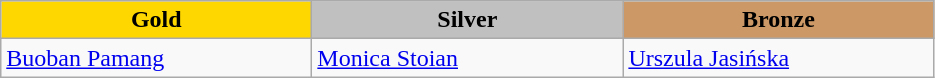<table class="wikitable" style="text-align:left">
<tr align="center">
<td width=200 bgcolor=gold><strong>Gold</strong></td>
<td width=200 bgcolor=silver><strong>Silver</strong></td>
<td width=200 bgcolor=CC9966><strong>Bronze</strong></td>
</tr>
<tr>
<td><a href='#'>Buoban Pamang</a><br><em></em></td>
<td><a href='#'>Monica Stoian</a><br><em></em></td>
<td><a href='#'>Urszula Jasińska</a><br><em></em></td>
</tr>
</table>
